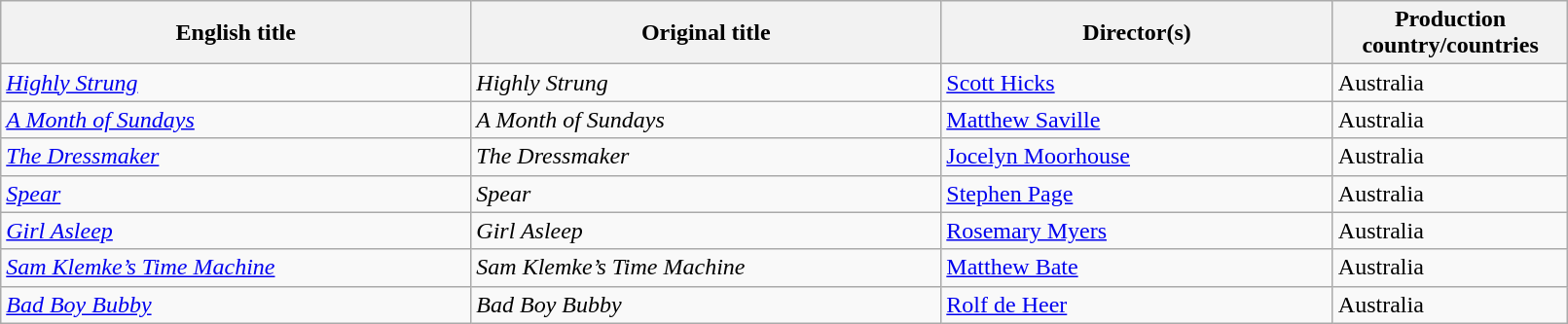<table class="sortable wikitable" width="85%" cellpadding="5">
<tr>
<th width="30%">English title</th>
<th width="30%">Original title</th>
<th width="25%">Director(s)</th>
<th width="15%">Production country/countries</th>
</tr>
<tr>
<td><em><a href='#'>Highly Strung</a></em></td>
<td><em>Highly Strung</em></td>
<td><a href='#'>Scott Hicks</a></td>
<td>Australia</td>
</tr>
<tr>
<td><em><a href='#'>A Month of Sundays</a></em></td>
<td><em>A Month of Sundays</em></td>
<td><a href='#'>Matthew Saville</a></td>
<td>Australia</td>
</tr>
<tr>
<td><em><a href='#'>The Dressmaker</a></em></td>
<td><em>The Dressmaker</em></td>
<td><a href='#'>Jocelyn Moorhouse</a></td>
<td>Australia</td>
</tr>
<tr>
<td><em><a href='#'>Spear</a></em></td>
<td><em>Spear</em></td>
<td><a href='#'>Stephen Page</a></td>
<td>Australia</td>
</tr>
<tr>
<td><em><a href='#'>Girl Asleep</a></em></td>
<td><em>Girl Asleep</em></td>
<td><a href='#'>Rosemary Myers</a></td>
<td>Australia</td>
</tr>
<tr>
<td><em><a href='#'>Sam Klemke’s Time Machine</a></em></td>
<td><em>Sam Klemke’s Time Machine</em></td>
<td><a href='#'>Matthew Bate</a></td>
<td>Australia</td>
</tr>
<tr>
<td><em><a href='#'>Bad Boy Bubby</a></em></td>
<td><em>Bad Boy Bubby</em></td>
<td><a href='#'>Rolf de Heer</a></td>
<td>Australia</td>
</tr>
</table>
